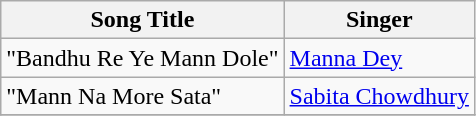<table class="wikitable">
<tr>
<th>Song Title</th>
<th>Singer</th>
</tr>
<tr>
<td>"Bandhu Re Ye Mann Dole"</td>
<td><a href='#'>Manna Dey</a></td>
</tr>
<tr>
<td>"Mann Na More Sata"</td>
<td><a href='#'>Sabita Chowdhury</a></td>
</tr>
<tr>
</tr>
</table>
